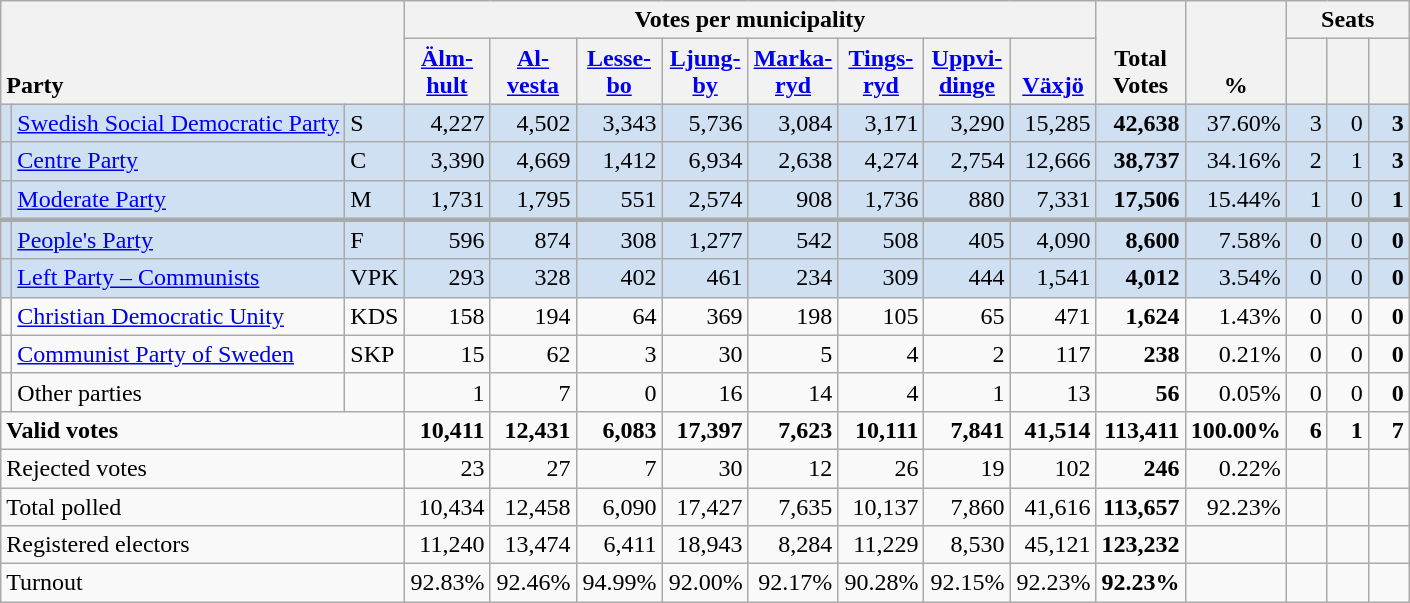<table class="wikitable" border="1" style="text-align:right;">
<tr>
<th style="text-align:left;" valign=bottom rowspan=2 colspan=3>Party</th>
<th colspan=8>Votes per municipality</th>
<th align=center valign=bottom rowspan=2 width="50">Total Votes</th>
<th align=center valign=bottom rowspan=2 width="50">%</th>
<th colspan=3>Seats</th>
</tr>
<tr>
<th align=center valign=bottom width="50"><a href='#'>Älm- hult</a></th>
<th align=center valign=bottom width="50"><a href='#'>Al- vesta</a></th>
<th align=center valign=bottom width="50"><a href='#'>Lesse- bo</a></th>
<th align=center valign=bottom width="50"><a href='#'>Ljung- by</a></th>
<th align=center valign=bottom width="50"><a href='#'>Marka- ryd</a></th>
<th align=center valign=bottom width="50"><a href='#'>Tings- ryd</a></th>
<th align=center valign=bottom width="50"><a href='#'>Uppvi- dinge</a></th>
<th align=center valign=bottom width="50"><a href='#'>Växjö</a></th>
<th align=center valign=bottom width="20"><small></small></th>
<th align=center valign=bottom width="20"><small><a href='#'></a></small></th>
<th align=center valign=bottom width="20"><small></small></th>
</tr>
<tr style="background:#CEE0F2;">
<td></td>
<td align=left style="white-space: nowrap;"><a href='#'>Swedish Social Democratic Party</a></td>
<td align=left>S</td>
<td>4,227</td>
<td>4,502</td>
<td>3,343</td>
<td>5,736</td>
<td>3,084</td>
<td>3,171</td>
<td>3,290</td>
<td>15,285</td>
<td><strong>42,638</strong></td>
<td>37.60%</td>
<td>3</td>
<td>0</td>
<td><strong>3</strong></td>
</tr>
<tr style="background:#CEE0F2;">
<td></td>
<td align=left><a href='#'>Centre Party</a></td>
<td align=left>C</td>
<td>3,390</td>
<td>4,669</td>
<td>1,412</td>
<td>6,934</td>
<td>2,638</td>
<td>4,274</td>
<td>2,754</td>
<td>12,666</td>
<td><strong>38,737</strong></td>
<td>34.16%</td>
<td>2</td>
<td>1</td>
<td><strong>3</strong></td>
</tr>
<tr style="background:#CEE0F2;">
<td></td>
<td align=left><a href='#'>Moderate Party</a></td>
<td align=left>M</td>
<td>1,731</td>
<td>1,795</td>
<td>551</td>
<td>2,574</td>
<td>908</td>
<td>1,736</td>
<td>880</td>
<td>7,331</td>
<td><strong>17,506</strong></td>
<td>15.44%</td>
<td>1</td>
<td>0</td>
<td><strong>1</strong></td>
</tr>
<tr style="background:#CEE0F2; border-top:3px solid darkgray;">
<td></td>
<td align=left><a href='#'>People's Party</a></td>
<td align=left>F</td>
<td>596</td>
<td>874</td>
<td>308</td>
<td>1,277</td>
<td>542</td>
<td>508</td>
<td>405</td>
<td>4,090</td>
<td><strong>8,600</strong></td>
<td>7.58%</td>
<td>0</td>
<td>0</td>
<td><strong>0</strong></td>
</tr>
<tr style="background:#CEE0F2;">
<td></td>
<td align=left><a href='#'>Left Party – Communists</a></td>
<td align=left>VPK</td>
<td>293</td>
<td>328</td>
<td>402</td>
<td>461</td>
<td>234</td>
<td>309</td>
<td>444</td>
<td>1,541</td>
<td><strong>4,012</strong></td>
<td>3.54%</td>
<td>0</td>
<td>0</td>
<td><strong>0</strong></td>
</tr>
<tr>
<td></td>
<td align=left><a href='#'>Christian Democratic Unity</a></td>
<td align=left>KDS</td>
<td>158</td>
<td>194</td>
<td>64</td>
<td>369</td>
<td>198</td>
<td>105</td>
<td>65</td>
<td>471</td>
<td><strong>1,624</strong></td>
<td>1.43%</td>
<td>0</td>
<td>0</td>
<td><strong>0</strong></td>
</tr>
<tr>
<td></td>
<td align=left><a href='#'>Communist Party of Sweden</a></td>
<td align=left>SKP</td>
<td>15</td>
<td>62</td>
<td>3</td>
<td>30</td>
<td>5</td>
<td>4</td>
<td>2</td>
<td>117</td>
<td><strong>238</strong></td>
<td>0.21%</td>
<td>0</td>
<td>0</td>
<td><strong>0</strong></td>
</tr>
<tr>
<td></td>
<td align=left>Other parties</td>
<td></td>
<td>1</td>
<td>7</td>
<td>0</td>
<td>16</td>
<td>14</td>
<td>4</td>
<td>1</td>
<td>13</td>
<td><strong>56</strong></td>
<td>0.05%</td>
<td>0</td>
<td>0</td>
<td><strong>0</strong></td>
</tr>
<tr style="font-weight:bold">
<td align=left colspan=3>Valid votes</td>
<td>10,411</td>
<td>12,431</td>
<td>6,083</td>
<td>17,397</td>
<td>7,623</td>
<td>10,111</td>
<td>7,841</td>
<td>41,514</td>
<td>113,411</td>
<td>100.00%</td>
<td>6</td>
<td>1</td>
<td>7</td>
</tr>
<tr>
<td align=left colspan=3>Rejected votes</td>
<td>23</td>
<td>27</td>
<td>7</td>
<td>30</td>
<td>12</td>
<td>26</td>
<td>19</td>
<td>102</td>
<td><strong>246</strong></td>
<td>0.22%</td>
<td></td>
<td></td>
<td></td>
</tr>
<tr>
<td align=left colspan=3>Total polled</td>
<td>10,434</td>
<td>12,458</td>
<td>6,090</td>
<td>17,427</td>
<td>7,635</td>
<td>10,137</td>
<td>7,860</td>
<td>41,616</td>
<td><strong>113,657</strong></td>
<td>92.23%</td>
<td></td>
<td></td>
<td></td>
</tr>
<tr>
<td align=left colspan=3>Registered electors</td>
<td>11,240</td>
<td>13,474</td>
<td>6,411</td>
<td>18,943</td>
<td>8,284</td>
<td>11,229</td>
<td>8,530</td>
<td>45,121</td>
<td><strong>123,232</strong></td>
<td></td>
<td></td>
<td></td>
<td></td>
</tr>
<tr>
<td align=left colspan=3>Turnout</td>
<td>92.83%</td>
<td>92.46%</td>
<td>94.99%</td>
<td>92.00%</td>
<td>92.17%</td>
<td>90.28%</td>
<td>92.15%</td>
<td>92.23%</td>
<td><strong>92.23%</strong></td>
<td></td>
<td></td>
<td></td>
<td></td>
</tr>
</table>
